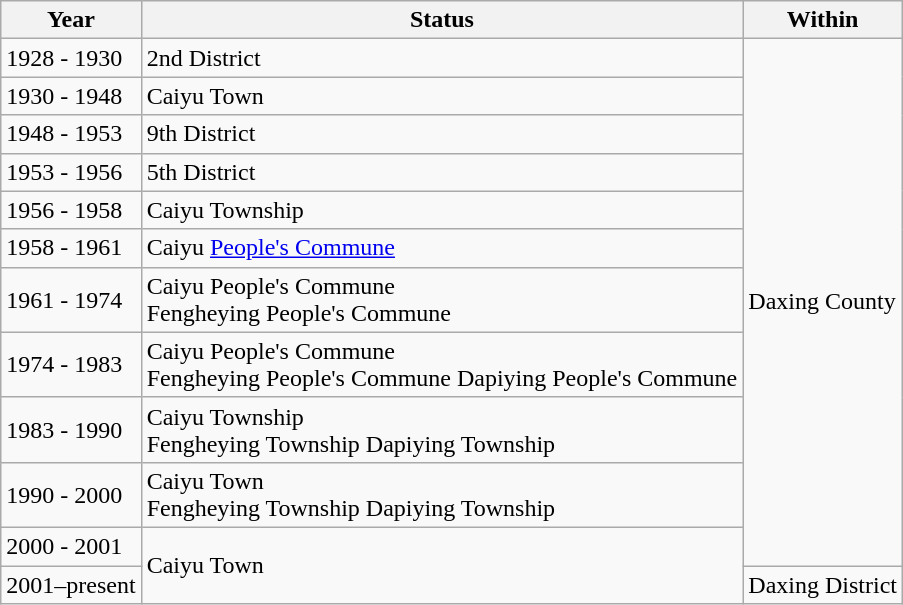<table class="wikitable">
<tr>
<th>Year</th>
<th>Status</th>
<th>Within</th>
</tr>
<tr>
<td>1928 - 1930</td>
<td>2nd District</td>
<td rowspan="11">Daxing County</td>
</tr>
<tr>
<td>1930 - 1948</td>
<td>Caiyu Town</td>
</tr>
<tr>
<td>1948 - 1953</td>
<td>9th District</td>
</tr>
<tr>
<td>1953 - 1956</td>
<td>5th District</td>
</tr>
<tr>
<td>1956 - 1958</td>
<td>Caiyu Township</td>
</tr>
<tr>
<td>1958 - 1961</td>
<td>Caiyu <a href='#'>People's Commune</a></td>
</tr>
<tr>
<td>1961 - 1974</td>
<td>Caiyu People's Commune<br>Fengheying People's Commune</td>
</tr>
<tr>
<td>1974 - 1983</td>
<td>Caiyu People's Commune<br>Fengheying People's Commune
Dapiying People's Commune</td>
</tr>
<tr>
<td>1983 - 1990</td>
<td>Caiyu Township<br>Fengheying Township
Dapiying Township</td>
</tr>
<tr>
<td>1990 - 2000</td>
<td>Caiyu Town<br>Fengheying Township
Dapiying Township</td>
</tr>
<tr>
<td>2000 - 2001</td>
<td rowspan="2">Caiyu Town</td>
</tr>
<tr>
<td>2001–present</td>
<td>Daxing District</td>
</tr>
</table>
